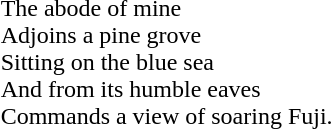<table border="0" cellpadding="0" valign="top">
<tr ---- valign="top">
<td align="center" width="10%"></td>
<td width="30%"><br>The abode of mine<br>
Adjoins a pine grove<br>
Sitting on the blue sea<br>
And from its humble eaves<br>
Commands a view of soaring Fuji.<br></td>
</tr>
</table>
